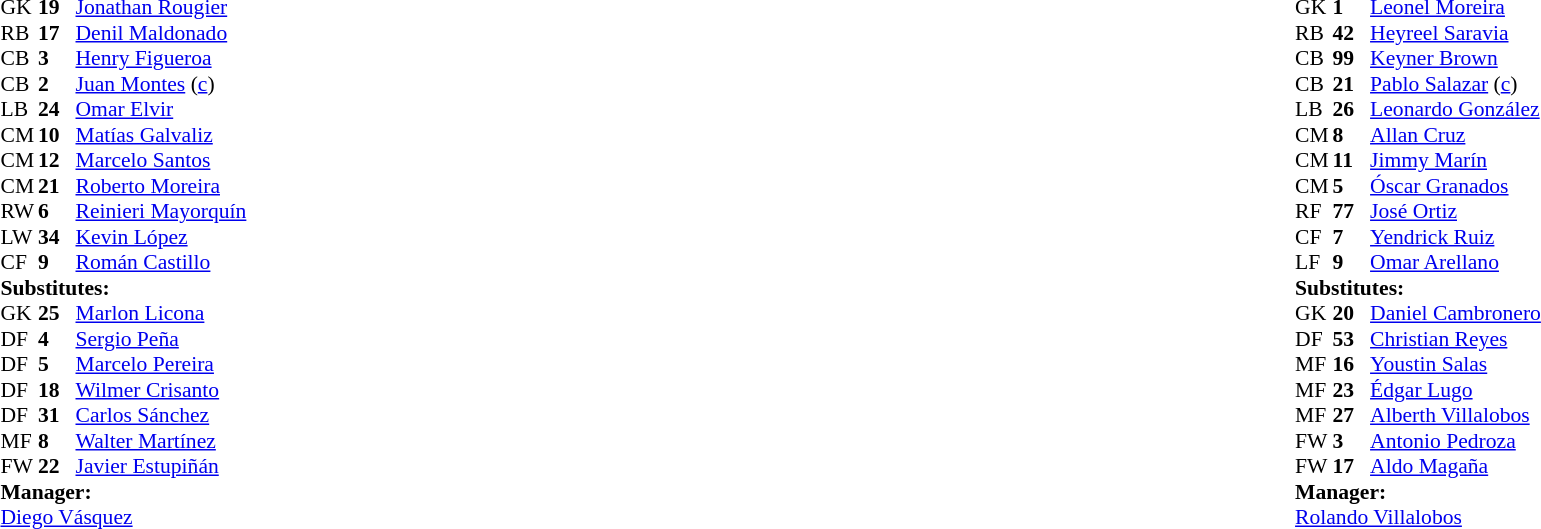<table width="100%">
<tr>
<td valign="top" width="40%"><br><table style="font-size:90%" cellspacing="0" cellpadding="0">
<tr>
<th width=25></th>
<th width=25></th>
</tr>
<tr>
<td>GK</td>
<td><strong>19</strong></td>
<td> <a href='#'>Jonathan Rougier</a></td>
</tr>
<tr>
<td>RB</td>
<td><strong>17</strong></td>
<td> <a href='#'>Denil Maldonado</a></td>
<td></td>
<td></td>
</tr>
<tr>
<td>CB</td>
<td><strong>3</strong></td>
<td> <a href='#'>Henry Figueroa</a></td>
</tr>
<tr>
<td>CB</td>
<td><strong>2</strong></td>
<td> <a href='#'>Juan Montes</a> (<a href='#'>c</a>)</td>
<td></td>
</tr>
<tr>
<td>LB</td>
<td><strong>24</strong></td>
<td> <a href='#'>Omar Elvir</a></td>
</tr>
<tr>
<td>CM</td>
<td><strong>10</strong></td>
<td> <a href='#'>Matías Galvaliz</a></td>
</tr>
<tr>
<td>CM</td>
<td><strong>12</strong></td>
<td> <a href='#'>Marcelo Santos</a></td>
</tr>
<tr>
<td>CM</td>
<td><strong>21</strong></td>
<td> <a href='#'>Roberto Moreira</a></td>
<td></td>
<td></td>
</tr>
<tr>
<td>RW</td>
<td><strong>6</strong></td>
<td> <a href='#'>Reinieri Mayorquín</a></td>
<td></td>
<td></td>
</tr>
<tr>
<td>LW</td>
<td><strong>34</strong></td>
<td> <a href='#'>Kevin López</a></td>
</tr>
<tr>
<td>CF</td>
<td><strong>9</strong></td>
<td> <a href='#'>Román Castillo</a></td>
</tr>
<tr>
<td colspan=3><strong>Substitutes:</strong></td>
</tr>
<tr>
<td>GK</td>
<td><strong>25</strong></td>
<td> <a href='#'>Marlon Licona</a></td>
</tr>
<tr>
<td>DF</td>
<td><strong>4</strong></td>
<td> <a href='#'>Sergio Peña</a></td>
</tr>
<tr>
<td>DF</td>
<td><strong>5</strong></td>
<td> <a href='#'>Marcelo Pereira</a></td>
</tr>
<tr>
<td>DF</td>
<td><strong>18</strong></td>
<td> <a href='#'>Wilmer Crisanto</a></td>
<td></td>
<td></td>
</tr>
<tr>
<td>DF</td>
<td><strong>31</strong></td>
<td> <a href='#'>Carlos Sánchez</a></td>
</tr>
<tr>
<td>MF</td>
<td><strong>8</strong></td>
<td> <a href='#'>Walter Martínez</a></td>
<td></td>
<td></td>
</tr>
<tr>
<td>FW</td>
<td><strong>22</strong></td>
<td> <a href='#'>Javier Estupiñán</a></td>
<td></td>
<td></td>
</tr>
<tr>
<td colspan=3><strong>Manager:</strong></td>
</tr>
<tr>
<td colspan=3> <a href='#'>Diego Vásquez</a></td>
</tr>
</table>
</td>
<td valign="top"></td>
<td valign="top" width="50%"><br><table style="font-size:90%; margin:auto" cellspacing="0" cellpadding="0">
<tr>
<th width=25></th>
<th width=25></th>
</tr>
<tr>
<td>GK</td>
<td><strong>1</strong></td>
<td> <a href='#'>Leonel Moreira</a></td>
</tr>
<tr>
<td>RB</td>
<td><strong>42</strong></td>
<td> <a href='#'>Heyreel Saravia</a></td>
</tr>
<tr>
<td>CB</td>
<td><strong>99</strong></td>
<td> <a href='#'>Keyner Brown</a></td>
</tr>
<tr>
<td>CB</td>
<td><strong>21</strong></td>
<td> <a href='#'>Pablo Salazar</a> (<a href='#'>c</a>)</td>
</tr>
<tr>
<td>LB</td>
<td><strong>26</strong></td>
<td> <a href='#'>Leonardo González</a></td>
</tr>
<tr>
<td>CM</td>
<td><strong>8</strong></td>
<td> <a href='#'>Allan Cruz</a></td>
<td></td>
</tr>
<tr>
<td>CM</td>
<td><strong>11</strong></td>
<td> <a href='#'>Jimmy Marín</a></td>
</tr>
<tr>
<td>CM</td>
<td><strong>5</strong></td>
<td> <a href='#'>Óscar Granados</a></td>
</tr>
<tr>
<td>RF</td>
<td><strong>77</strong></td>
<td> <a href='#'>José Ortiz</a></td>
<td></td>
<td></td>
</tr>
<tr>
<td>CF</td>
<td><strong>7</strong></td>
<td> <a href='#'>Yendrick Ruiz</a></td>
<td></td>
<td></td>
</tr>
<tr>
<td>LF</td>
<td><strong>9</strong></td>
<td> <a href='#'>Omar Arellano</a></td>
<td></td>
<td></td>
</tr>
<tr>
<td colspan=3><strong>Substitutes:</strong></td>
</tr>
<tr>
<td>GK</td>
<td><strong>20</strong></td>
<td> <a href='#'>Daniel Cambronero</a></td>
</tr>
<tr>
<td>DF</td>
<td><strong>53</strong></td>
<td> <a href='#'>Christian Reyes</a></td>
<td></td>
<td></td>
</tr>
<tr>
<td>MF</td>
<td><strong>16</strong></td>
<td> <a href='#'>Youstin Salas</a></td>
<td></td>
<td></td>
</tr>
<tr>
<td>MF</td>
<td><strong>23</strong></td>
<td> <a href='#'>Édgar Lugo</a></td>
</tr>
<tr>
<td>MF</td>
<td><strong>27</strong></td>
<td> <a href='#'>Alberth Villalobos</a></td>
<td></td>
<td></td>
</tr>
<tr>
<td>FW</td>
<td><strong>3</strong></td>
<td> <a href='#'>Antonio Pedroza</a></td>
</tr>
<tr>
<td>FW</td>
<td><strong>17</strong></td>
<td> <a href='#'>Aldo Magaña</a></td>
</tr>
<tr>
<td colspan=3><strong>Manager:</strong></td>
</tr>
<tr>
<td colspan=3> <a href='#'>Rolando Villalobos</a></td>
</tr>
</table>
</td>
</tr>
</table>
